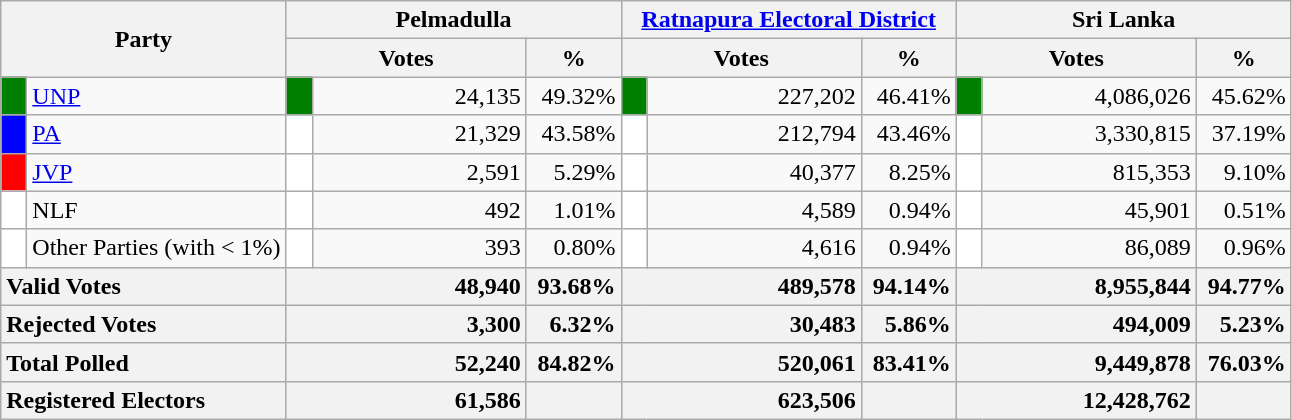<table class="wikitable">
<tr>
<th colspan="2" width="144px"rowspan="2">Party</th>
<th colspan="3" width="216px">Pelmadulla</th>
<th colspan="3" width="216px"><a href='#'>Ratnapura Electoral District</a></th>
<th colspan="3" width="216px">Sri Lanka</th>
</tr>
<tr>
<th colspan="2" width="144px">Votes</th>
<th>%</th>
<th colspan="2" width="144px">Votes</th>
<th>%</th>
<th colspan="2" width="144px">Votes</th>
<th>%</th>
</tr>
<tr>
<td style="background-color:green;" width="10px"></td>
<td style="text-align:left;"><a href='#'>UNP</a></td>
<td style="background-color:green;" width="10px"></td>
<td style="text-align:right;">24,135</td>
<td style="text-align:right;">49.32%</td>
<td style="background-color:green;" width="10px"></td>
<td style="text-align:right;">227,202</td>
<td style="text-align:right;">46.41%</td>
<td style="background-color:green;" width="10px"></td>
<td style="text-align:right;">4,086,026</td>
<td style="text-align:right;">45.62%</td>
</tr>
<tr>
<td style="background-color:blue;" width="10px"></td>
<td style="text-align:left;"><a href='#'>PA</a></td>
<td style="background-color:white;" width="10px"></td>
<td style="text-align:right;">21,329</td>
<td style="text-align:right;">43.58%</td>
<td style="background-color:white;" width="10px"></td>
<td style="text-align:right;">212,794</td>
<td style="text-align:right;">43.46%</td>
<td style="background-color:white;" width="10px"></td>
<td style="text-align:right;">3,330,815</td>
<td style="text-align:right;">37.19%</td>
</tr>
<tr>
<td style="background-color:red;" width="10px"></td>
<td style="text-align:left;"><a href='#'>JVP</a></td>
<td style="background-color:white;" width="10px"></td>
<td style="text-align:right;">2,591</td>
<td style="text-align:right;">5.29%</td>
<td style="background-color:white;" width="10px"></td>
<td style="text-align:right;">40,377</td>
<td style="text-align:right;">8.25%</td>
<td style="background-color:white;" width="10px"></td>
<td style="text-align:right;">815,353</td>
<td style="text-align:right;">9.10%</td>
</tr>
<tr>
<td style="background-color:white;" width="10px"></td>
<td style="text-align:left;">NLF</td>
<td style="background-color:white;" width="10px"></td>
<td style="text-align:right;">492</td>
<td style="text-align:right;">1.01%</td>
<td style="background-color:white;" width="10px"></td>
<td style="text-align:right;">4,589</td>
<td style="text-align:right;">0.94%</td>
<td style="background-color:white;" width="10px"></td>
<td style="text-align:right;">45,901</td>
<td style="text-align:right;">0.51%</td>
</tr>
<tr>
<td style="background-color:white;" width="10px"></td>
<td style="text-align:left;">Other Parties (with < 1%)</td>
<td style="background-color:white;" width="10px"></td>
<td style="text-align:right;">393</td>
<td style="text-align:right;">0.80%</td>
<td style="background-color:white;" width="10px"></td>
<td style="text-align:right;">4,616</td>
<td style="text-align:right;">0.94%</td>
<td style="background-color:white;" width="10px"></td>
<td style="text-align:right;">86,089</td>
<td style="text-align:right;">0.96%</td>
</tr>
<tr>
<th colspan="2" width="144px"style="text-align:left;">Valid Votes</th>
<th style="text-align:right;"colspan="2" width="144px">48,940</th>
<th style="text-align:right;">93.68%</th>
<th style="text-align:right;"colspan="2" width="144px">489,578</th>
<th style="text-align:right;">94.14%</th>
<th style="text-align:right;"colspan="2" width="144px">8,955,844</th>
<th style="text-align:right;">94.77%</th>
</tr>
<tr>
<th colspan="2" width="144px"style="text-align:left;">Rejected Votes</th>
<th style="text-align:right;"colspan="2" width="144px">3,300</th>
<th style="text-align:right;">6.32%</th>
<th style="text-align:right;"colspan="2" width="144px">30,483</th>
<th style="text-align:right;">5.86%</th>
<th style="text-align:right;"colspan="2" width="144px">494,009</th>
<th style="text-align:right;">5.23%</th>
</tr>
<tr>
<th colspan="2" width="144px"style="text-align:left;">Total Polled</th>
<th style="text-align:right;"colspan="2" width="144px">52,240</th>
<th style="text-align:right;">84.82%</th>
<th style="text-align:right;"colspan="2" width="144px">520,061</th>
<th style="text-align:right;">83.41%</th>
<th style="text-align:right;"colspan="2" width="144px">9,449,878</th>
<th style="text-align:right;">76.03%</th>
</tr>
<tr>
<th colspan="2" width="144px"style="text-align:left;">Registered Electors</th>
<th style="text-align:right;"colspan="2" width="144px">61,586</th>
<th></th>
<th style="text-align:right;"colspan="2" width="144px">623,506</th>
<th></th>
<th style="text-align:right;"colspan="2" width="144px">12,428,762</th>
<th></th>
</tr>
</table>
